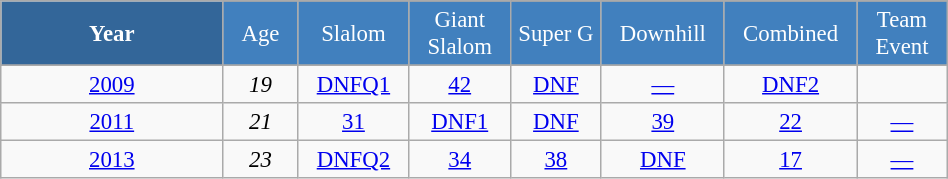<table class="wikitable" style="font-size:95%; text-align:center; border:grey solid 1px; border-collapse:collapse;" width="50%">
<tr style="background-color:#369; color:white;">
<td rowspan="2" colspan="1" width="15%"><strong>Year</strong></td>
</tr>
<tr style="background-color:#4180be; color:white;">
<td width="5%">Age</td>
<td width="5%">Slalom</td>
<td width="5%">Giant<br>Slalom</td>
<td width="5%">Super G</td>
<td width="5%">Downhill</td>
<td width="5%">Combined</td>
<td width="5%">Team Event</td>
</tr>
<tr style="background-color:#8CB2D8; color:white;">
</tr>
<tr>
<td><a href='#'>2009</a></td>
<td><em>19</em></td>
<td><a href='#'>DNFQ1</a></td>
<td><a href='#'>42</a></td>
<td><a href='#'>DNF</a></td>
<td><a href='#'>—</a></td>
<td><a href='#'>DNF2</a></td>
<td></td>
</tr>
<tr>
<td><a href='#'>2011</a></td>
<td><em>21</em></td>
<td><a href='#'>31</a></td>
<td><a href='#'>DNF1</a></td>
<td><a href='#'>DNF</a></td>
<td><a href='#'>39</a></td>
<td><a href='#'>22</a></td>
<td><a href='#'>—</a></td>
</tr>
<tr>
<td><a href='#'>2013</a></td>
<td><em>23</em></td>
<td><a href='#'>DNFQ2</a></td>
<td><a href='#'>34</a></td>
<td><a href='#'>38</a></td>
<td><a href='#'>DNF</a></td>
<td><a href='#'>17</a></td>
<td><a href='#'>—</a></td>
</tr>
</table>
